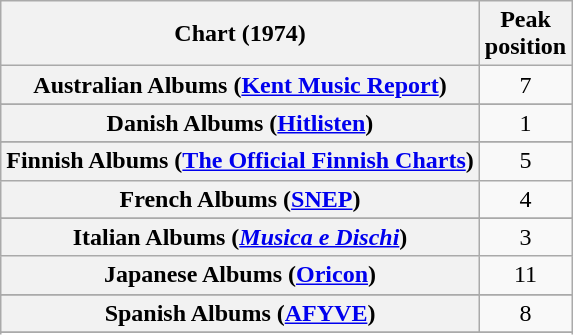<table class="wikitable sortable plainrowheaders">
<tr>
<th>Chart (1974)</th>
<th>Peak<br>position</th>
</tr>
<tr>
<th scope="row">Australian Albums (<a href='#'>Kent Music Report</a>)</th>
<td align="center">7</td>
</tr>
<tr>
</tr>
<tr>
</tr>
<tr>
<th scope="row">Danish Albums (<a href='#'>Hitlisten</a>)</th>
<td align="center">1</td>
</tr>
<tr>
</tr>
<tr>
<th scope="row">Finnish Albums (<a href='#'>The Official Finnish Charts</a>)</th>
<td align="center">5</td>
</tr>
<tr>
<th scope="row">French Albums (<a href='#'>SNEP</a>)</th>
<td align="center">4</td>
</tr>
<tr>
</tr>
<tr>
<th scope="row">Italian Albums (<em><a href='#'>Musica e Dischi</a></em>)</th>
<td align="center">3</td>
</tr>
<tr>
<th scope="row">Japanese Albums (<a href='#'>Oricon</a>)</th>
<td align="center">11</td>
</tr>
<tr>
</tr>
<tr>
<th scope="row">Spanish Albums (<a href='#'>AFYVE</a>)</th>
<td align="center">8</td>
</tr>
<tr>
</tr>
<tr>
</tr>
</table>
